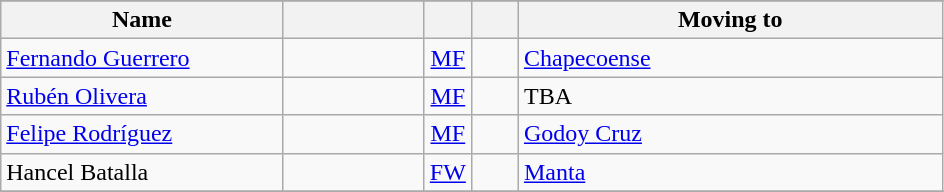<table class="wikitable" style="text-align: center;">
<tr>
</tr>
<tr>
<th width=30% align="center">Name</th>
<th width=15% align="center"></th>
<th width=5% align="center"></th>
<th width=5% align="center"></th>
<th width=45% align="center">Moving to</th>
</tr>
<tr>
<td align=left><a href='#'>Fernando Guerrero</a></td>
<td></td>
<td><a href='#'>MF</a></td>
<td></td>
<td align=left><a href='#'>Chapecoense</a> </td>
</tr>
<tr>
<td align=left><a href='#'>Rubén Olivera</a></td>
<td></td>
<td><a href='#'>MF</a></td>
<td></td>
<td align=left>TBA</td>
</tr>
<tr>
<td align=left><a href='#'>Felipe Rodríguez</a></td>
<td></td>
<td><a href='#'>MF</a></td>
<td></td>
<td align=left><a href='#'>Godoy Cruz</a> </td>
</tr>
<tr>
<td align=left>Hancel Batalla</td>
<td></td>
<td><a href='#'>FW</a></td>
<td></td>
<td align=left><a href='#'>Manta</a> </td>
</tr>
<tr>
</tr>
</table>
